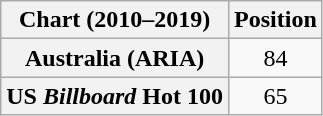<table class="wikitable sortable plainrowheaders" style="text-align:center">
<tr>
<th scope="col">Chart (2010–2019)</th>
<th scope="col">Position</th>
</tr>
<tr>
<th scope="row">Australia (ARIA)</th>
<td>84</td>
</tr>
<tr>
<th scope="row">US <em>Billboard</em> Hot 100</th>
<td>65</td>
</tr>
</table>
